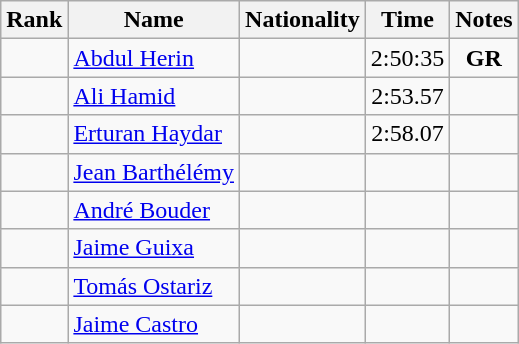<table class="wikitable sortable" style="text-align:center">
<tr>
<th>Rank</th>
<th>Name</th>
<th>Nationality</th>
<th>Time</th>
<th>Notes</th>
</tr>
<tr>
<td></td>
<td align=left><a href='#'>Abdul Herin</a></td>
<td align=left></td>
<td>2:50:35</td>
<td><strong>GR</strong></td>
</tr>
<tr>
<td></td>
<td align=left><a href='#'>Ali Hamid</a></td>
<td align=left></td>
<td>2:53.57</td>
<td></td>
</tr>
<tr>
<td></td>
<td align=left><a href='#'>Erturan Haydar</a></td>
<td align=left></td>
<td>2:58.07</td>
<td></td>
</tr>
<tr>
<td></td>
<td align=left><a href='#'>Jean Barthélémy</a></td>
<td align=left></td>
<td></td>
<td></td>
</tr>
<tr>
<td></td>
<td align=left><a href='#'>André Bouder</a></td>
<td align=left></td>
<td></td>
<td></td>
</tr>
<tr>
<td></td>
<td align=left><a href='#'>Jaime Guixa</a></td>
<td align=left></td>
<td></td>
<td></td>
</tr>
<tr>
<td></td>
<td align=left><a href='#'>Tomás Ostariz</a></td>
<td align=left></td>
<td></td>
<td></td>
</tr>
<tr>
<td></td>
<td align=left><a href='#'>Jaime Castro</a></td>
<td align=left></td>
<td></td>
<td></td>
</tr>
</table>
